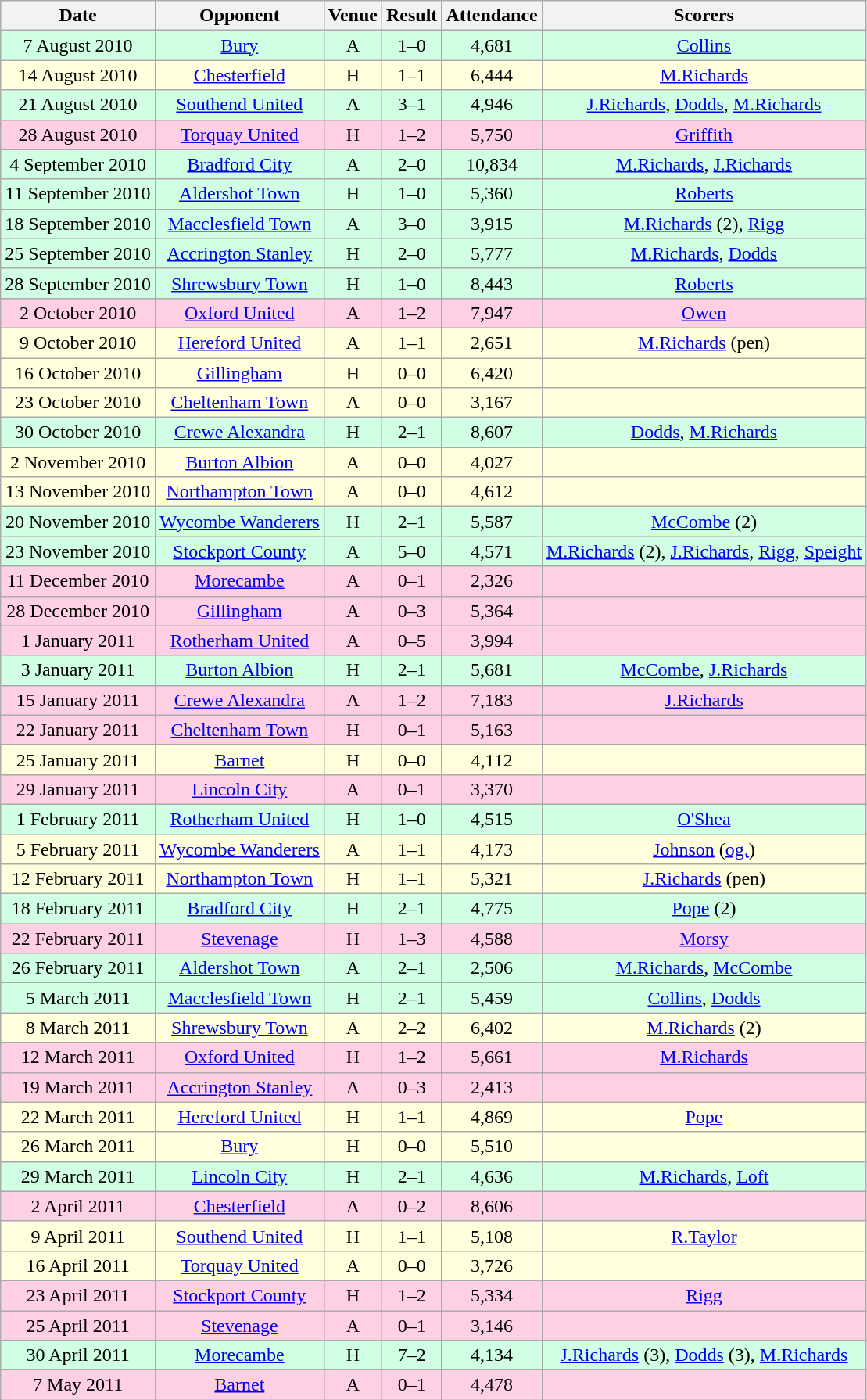<table class="wikitable sortable" style="font-size:100%; text-align:center">
<tr>
<th>Date</th>
<th>Opponent</th>
<th>Venue</th>
<th>Result</th>
<th>Attendance</th>
<th>Scorers</th>
</tr>
<tr style="background: #d0ffe3;">
<td>7 August 2010</td>
<td><a href='#'>Bury</a></td>
<td>A</td>
<td>1–0</td>
<td>4,681</td>
<td><a href='#'>Collins</a></td>
</tr>
<tr style="background: #ffffdd;">
<td>14 August 2010</td>
<td><a href='#'>Chesterfield</a></td>
<td>H</td>
<td>1–1</td>
<td>6,444</td>
<td><a href='#'>M.Richards</a></td>
</tr>
<tr style="background: #d0ffe3;">
<td>21 August 2010</td>
<td><a href='#'>Southend United</a></td>
<td>A</td>
<td>3–1</td>
<td>4,946</td>
<td><a href='#'>J.Richards</a>, <a href='#'>Dodds</a>, <a href='#'>M.Richards</a></td>
</tr>
<tr style="background: #ffd0e3;">
<td>28 August 2010</td>
<td><a href='#'>Torquay United</a></td>
<td>H</td>
<td>1–2</td>
<td>5,750</td>
<td><a href='#'>Griffith</a></td>
</tr>
<tr style="background: #d0ffe3;">
<td>4 September 2010</td>
<td><a href='#'>Bradford City</a></td>
<td>A</td>
<td>2–0</td>
<td>10,834</td>
<td><a href='#'>M.Richards</a>, <a href='#'>J.Richards</a></td>
</tr>
<tr style="background: #d0ffe3;">
<td>11 September 2010</td>
<td><a href='#'>Aldershot Town</a></td>
<td>H</td>
<td>1–0</td>
<td>5,360</td>
<td><a href='#'>Roberts</a></td>
</tr>
<tr style="background: #d0ffe3;">
<td>18 September 2010</td>
<td><a href='#'>Macclesfield Town</a></td>
<td>A</td>
<td>3–0</td>
<td>3,915</td>
<td><a href='#'>M.Richards</a> (2), <a href='#'>Rigg</a></td>
</tr>
<tr style="background: #d0ffe3;">
<td>25 September 2010</td>
<td><a href='#'>Accrington Stanley</a></td>
<td>H</td>
<td>2–0</td>
<td>5,777</td>
<td><a href='#'>M.Richards</a>, <a href='#'>Dodds</a></td>
</tr>
<tr style="background: #d0ffe3;">
<td>28 September 2010</td>
<td><a href='#'>Shrewsbury Town</a></td>
<td>H</td>
<td>1–0</td>
<td>8,443</td>
<td><a href='#'>Roberts</a></td>
</tr>
<tr style="background: #ffd0e3;">
<td>2 October 2010</td>
<td><a href='#'>Oxford United</a></td>
<td>A</td>
<td>1–2</td>
<td>7,947</td>
<td><a href='#'>Owen</a></td>
</tr>
<tr style="background: #ffffdd;">
<td>9 October 2010</td>
<td><a href='#'>Hereford United</a></td>
<td>A</td>
<td>1–1</td>
<td>2,651</td>
<td><a href='#'>M.Richards</a> (pen)</td>
</tr>
<tr style="background: #ffffdd;">
<td>16 October 2010</td>
<td><a href='#'>Gillingham</a></td>
<td>H</td>
<td>0–0</td>
<td>6,420</td>
<td></td>
</tr>
<tr style="background: #ffffdd;">
<td>23 October 2010</td>
<td><a href='#'>Cheltenham Town</a></td>
<td>A</td>
<td>0–0</td>
<td>3,167</td>
<td></td>
</tr>
<tr style="background: #d0ffe3;">
<td>30 October 2010</td>
<td><a href='#'>Crewe Alexandra</a></td>
<td>H</td>
<td>2–1</td>
<td>8,607</td>
<td><a href='#'>Dodds</a>, <a href='#'>M.Richards</a></td>
</tr>
<tr style="background: #ffffdd;">
<td>2 November 2010</td>
<td><a href='#'>Burton Albion</a></td>
<td>A</td>
<td>0–0</td>
<td>4,027</td>
<td></td>
</tr>
<tr style="background: #ffffdd;">
<td>13 November 2010</td>
<td><a href='#'>Northampton Town</a></td>
<td>A</td>
<td>0–0</td>
<td>4,612</td>
<td></td>
</tr>
<tr style="background: #d0ffe3;">
<td>20 November 2010</td>
<td><a href='#'>Wycombe Wanderers</a></td>
<td>H</td>
<td>2–1</td>
<td>5,587</td>
<td><a href='#'>McCombe</a> (2)</td>
</tr>
<tr style="background: #d0ffe3;">
<td>23 November 2010</td>
<td><a href='#'>Stockport County</a></td>
<td>A</td>
<td>5–0</td>
<td>4,571</td>
<td><a href='#'>M.Richards</a> (2), <a href='#'>J.Richards</a>, <a href='#'>Rigg</a>, <a href='#'>Speight</a></td>
</tr>
<tr style="background: #ffd0e3;">
<td>11 December 2010</td>
<td><a href='#'>Morecambe</a></td>
<td>A</td>
<td>0–1</td>
<td>2,326</td>
<td></td>
</tr>
<tr style="background: #ffd0e3;">
<td>28 December 2010</td>
<td><a href='#'>Gillingham</a></td>
<td>A</td>
<td>0–3</td>
<td>5,364</td>
<td></td>
</tr>
<tr style="background: #ffd0e3;">
<td>1 January 2011</td>
<td><a href='#'>Rotherham United</a></td>
<td>A</td>
<td>0–5</td>
<td>3,994</td>
<td></td>
</tr>
<tr style="background: #d0ffe3;">
<td>3 January 2011</td>
<td><a href='#'>Burton Albion</a></td>
<td>H</td>
<td>2–1</td>
<td>5,681</td>
<td><a href='#'>McCombe</a>, <a href='#'>J.Richards</a></td>
</tr>
<tr style="background: #ffd0e3;">
<td>15 January 2011</td>
<td><a href='#'>Crewe Alexandra</a></td>
<td>A</td>
<td>1–2</td>
<td>7,183</td>
<td><a href='#'>J.Richards</a></td>
</tr>
<tr style="background: #ffd0e3;">
<td>22 January 2011</td>
<td><a href='#'>Cheltenham Town</a></td>
<td>H</td>
<td>0–1</td>
<td>5,163</td>
<td></td>
</tr>
<tr style="background: #ffffdd;">
<td>25 January 2011</td>
<td><a href='#'>Barnet</a></td>
<td>H</td>
<td>0–0</td>
<td>4,112</td>
<td></td>
</tr>
<tr style="background: #ffd0e3;">
<td>29 January 2011</td>
<td><a href='#'>Lincoln City</a></td>
<td>A</td>
<td>0–1</td>
<td>3,370</td>
<td></td>
</tr>
<tr style="background: #d0ffe3;">
<td>1 February 2011</td>
<td><a href='#'>Rotherham United</a></td>
<td>H</td>
<td>1–0</td>
<td>4,515</td>
<td><a href='#'>O'Shea</a></td>
</tr>
<tr style="background: #ffffdd;">
<td>5 February 2011</td>
<td><a href='#'>Wycombe Wanderers</a></td>
<td>A</td>
<td>1–1</td>
<td>4,173</td>
<td><a href='#'>Johnson</a> (<a href='#'>og.</a>)</td>
</tr>
<tr style="background: #ffffdd;">
<td>12 February 2011</td>
<td><a href='#'>Northampton Town</a></td>
<td>H</td>
<td>1–1</td>
<td>5,321</td>
<td><a href='#'>J.Richards</a> (pen)</td>
</tr>
<tr style="background: #d0ffe3;">
<td>18 February 2011</td>
<td><a href='#'>Bradford City</a></td>
<td>H</td>
<td>2–1</td>
<td>4,775</td>
<td><a href='#'>Pope</a> (2)</td>
</tr>
<tr style="background: #ffd0e3;">
<td>22 February 2011</td>
<td><a href='#'>Stevenage</a></td>
<td>H</td>
<td>1–3</td>
<td>4,588</td>
<td><a href='#'>Morsy</a></td>
</tr>
<tr style="background: #d0ffe3;">
<td>26 February 2011</td>
<td><a href='#'>Aldershot Town</a></td>
<td>A</td>
<td>2–1</td>
<td>2,506</td>
<td><a href='#'>M.Richards</a>, <a href='#'>McCombe</a></td>
</tr>
<tr style="background: #d0ffe3;">
<td>5 March 2011</td>
<td><a href='#'>Macclesfield Town</a></td>
<td>H</td>
<td>2–1</td>
<td>5,459</td>
<td><a href='#'>Collins</a>, <a href='#'>Dodds</a></td>
</tr>
<tr style="background: #ffffdd;">
<td>8 March 2011</td>
<td><a href='#'>Shrewsbury Town</a></td>
<td>A</td>
<td>2–2</td>
<td>6,402</td>
<td><a href='#'>M.Richards</a> (2)</td>
</tr>
<tr style="background: #ffd0e3;">
<td>12 March 2011</td>
<td><a href='#'>Oxford United</a></td>
<td>H</td>
<td>1–2</td>
<td>5,661</td>
<td><a href='#'>M.Richards</a></td>
</tr>
<tr style="background: #ffd0e3;">
<td>19 March 2011</td>
<td><a href='#'>Accrington Stanley</a></td>
<td>A</td>
<td>0–3</td>
<td>2,413</td>
<td></td>
</tr>
<tr style="background: #ffffdd;">
<td>22 March 2011</td>
<td><a href='#'>Hereford United</a></td>
<td>H</td>
<td>1–1</td>
<td>4,869</td>
<td><a href='#'>Pope</a></td>
</tr>
<tr style="background: #ffffdd;">
<td>26 March 2011</td>
<td><a href='#'>Bury</a></td>
<td>H</td>
<td>0–0</td>
<td>5,510</td>
<td></td>
</tr>
<tr style="background: #d0ffe3;">
<td>29 March 2011</td>
<td><a href='#'>Lincoln City</a></td>
<td>H</td>
<td>2–1</td>
<td>4,636</td>
<td><a href='#'>M.Richards</a>, <a href='#'>Loft</a></td>
</tr>
<tr style="background: #ffd0e3;">
<td>2 April 2011</td>
<td><a href='#'>Chesterfield</a></td>
<td>A</td>
<td>0–2</td>
<td>8,606</td>
<td></td>
</tr>
<tr style="background: #ffffdd;">
<td>9 April 2011</td>
<td><a href='#'>Southend United</a></td>
<td>H</td>
<td>1–1</td>
<td>5,108</td>
<td><a href='#'>R.Taylor</a></td>
</tr>
<tr style="background: #ffffdd;">
<td>16 April 2011</td>
<td><a href='#'>Torquay United</a></td>
<td>A</td>
<td>0–0</td>
<td>3,726</td>
<td></td>
</tr>
<tr style="background: #ffd0e3;">
<td>23 April 2011</td>
<td><a href='#'>Stockport County</a></td>
<td>H</td>
<td>1–2</td>
<td>5,334</td>
<td><a href='#'>Rigg</a></td>
</tr>
<tr style="background: #ffd0e3;">
<td>25 April 2011</td>
<td><a href='#'>Stevenage</a></td>
<td>A</td>
<td>0–1</td>
<td>3,146</td>
<td></td>
</tr>
<tr style="background: #d0ffe3;">
<td>30 April 2011</td>
<td><a href='#'>Morecambe</a></td>
<td>H</td>
<td>7–2</td>
<td>4,134</td>
<td><a href='#'>J.Richards</a> (3), <a href='#'>Dodds</a> (3), <a href='#'>M.Richards</a></td>
</tr>
<tr style="background: #ffd0e3;">
<td>7 May 2011</td>
<td><a href='#'>Barnet</a></td>
<td>A</td>
<td>0–1</td>
<td>4,478</td>
<td></td>
</tr>
</table>
